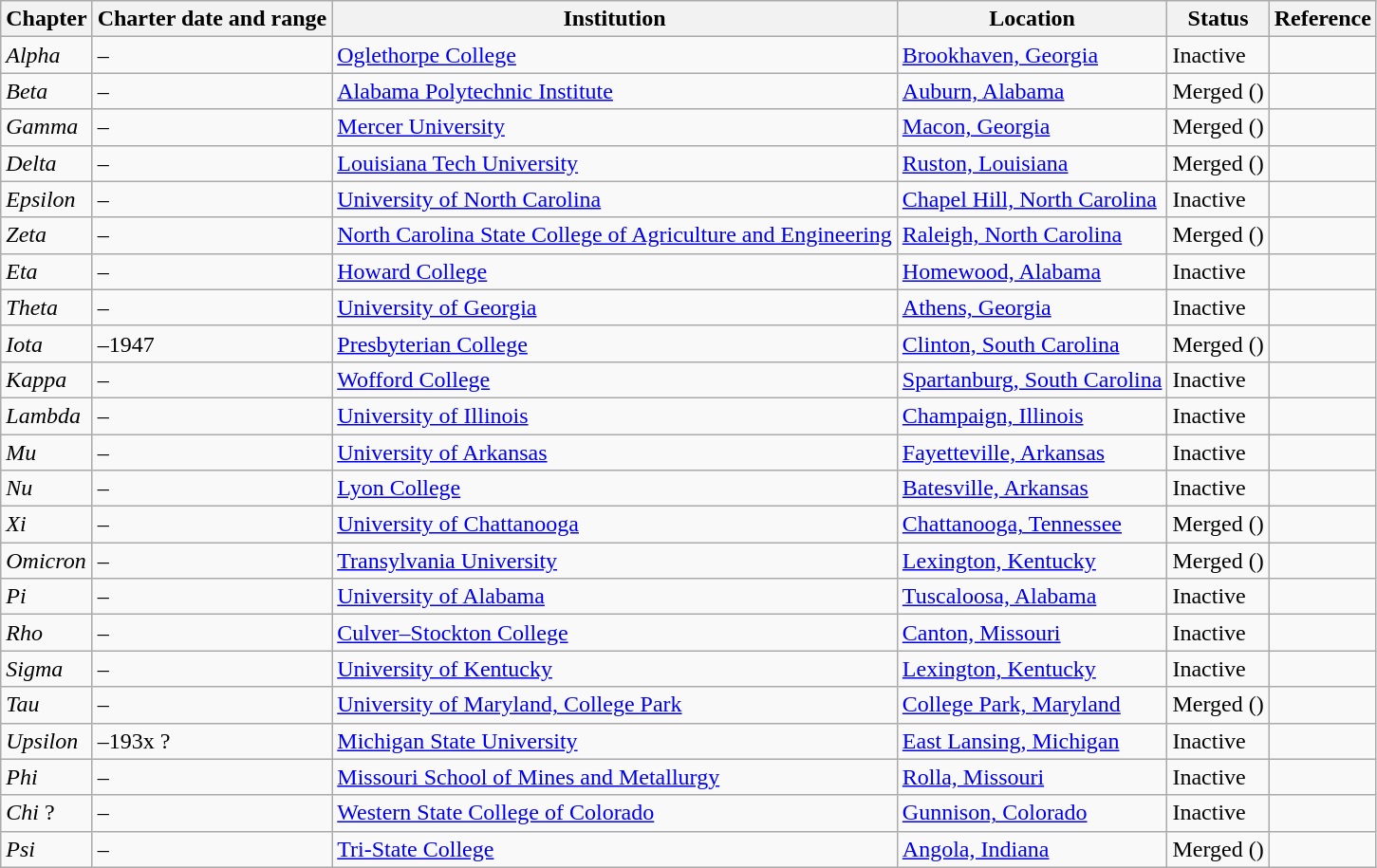<table class="wikitable sortable">
<tr>
<th>Chapter</th>
<th>Charter date and range</th>
<th>Institution</th>
<th>Location</th>
<th>Status</th>
<th>Reference</th>
</tr>
<tr>
<td><em>Alpha</em></td>
<td> – </td>
<td><a href='#'>Oglethorpe College</a></td>
<td><a href='#'>Brookhaven, Georgia</a></td>
<td>Inactive</td>
<td></td>
</tr>
<tr>
<td><em>Beta</em></td>
<td>–</td>
<td><a href='#'>Alabama Polytechnic Institute</a></td>
<td><a href='#'>Auburn, Alabama</a></td>
<td>Merged (<strong></strong>)</td>
<td></td>
</tr>
<tr>
<td><em>Gamma</em></td>
<td> – </td>
<td><a href='#'>Mercer University</a></td>
<td><a href='#'>Macon, Georgia</a></td>
<td>Merged (<strong></strong>)</td>
<td></td>
</tr>
<tr>
<td><em>Delta</em></td>
<td> – </td>
<td><a href='#'>Louisiana Tech University</a></td>
<td><a href='#'>Ruston, Louisiana</a></td>
<td>Merged (<strong></strong>)</td>
<td></td>
</tr>
<tr>
<td><em>Epsilon</em></td>
<td>–</td>
<td><a href='#'>University of North Carolina</a></td>
<td><a href='#'>Chapel Hill, North Carolina</a></td>
<td>Inactive</td>
<td></td>
</tr>
<tr>
<td><em>Zeta</em></td>
<td> – </td>
<td><a href='#'>North Carolina State College of Agriculture and Engineering</a></td>
<td><a href='#'>Raleigh, North Carolina</a></td>
<td>Merged (<strong></strong>)</td>
<td></td>
</tr>
<tr>
<td><em>Eta</em></td>
<td> – </td>
<td><a href='#'>Howard College</a></td>
<td><a href='#'>Homewood, Alabama</a></td>
<td>Inactive</td>
<td></td>
</tr>
<tr>
<td><em>Theta</em></td>
<td>–</td>
<td><a href='#'>University of Georgia</a></td>
<td><a href='#'>Athens, Georgia</a></td>
<td>Inactive</td>
<td></td>
</tr>
<tr>
<td><em>Iota</em></td>
<td>–1947</td>
<td><a href='#'>Presbyterian College</a></td>
<td><a href='#'>Clinton, South Carolina</a></td>
<td>Merged (<strong></strong>)</td>
<td></td>
</tr>
<tr>
<td><em>Kappa</em></td>
<td> – </td>
<td><a href='#'>Wofford College</a></td>
<td><a href='#'>Spartanburg, South Carolina</a></td>
<td>Inactive</td>
<td></td>
</tr>
<tr>
<td><em>Lambda</em></td>
<td>–</td>
<td><a href='#'>University of Illinois</a></td>
<td><a href='#'>Champaign, Illinois</a></td>
<td>Inactive</td>
<td></td>
</tr>
<tr>
<td><em>Mu</em></td>
<td>–</td>
<td><a href='#'>University of Arkansas</a></td>
<td><a href='#'>Fayetteville, Arkansas</a></td>
<td>Inactive</td>
<td></td>
</tr>
<tr>
<td><em>Nu</em></td>
<td>–</td>
<td><a href='#'>Lyon College</a></td>
<td><a href='#'>Batesville, Arkansas</a></td>
<td>Inactive</td>
<td></td>
</tr>
<tr>
<td><em>Xi</em></td>
<td> – </td>
<td><a href='#'>University of Chattanooga</a></td>
<td><a href='#'>Chattanooga, Tennessee</a></td>
<td>Merged (<strong></strong>)</td>
<td></td>
</tr>
<tr>
<td><em>Omicron</em></td>
<td>–</td>
<td><a href='#'>Transylvania University</a></td>
<td><a href='#'>Lexington, Kentucky</a></td>
<td>Merged (<strong></strong>)</td>
<td></td>
</tr>
<tr>
<td><em>Pi</em></td>
<td>–</td>
<td><a href='#'>University of Alabama</a></td>
<td><a href='#'>Tuscaloosa, Alabama</a></td>
<td>Inactive</td>
<td></td>
</tr>
<tr>
<td><em>Rho</em></td>
<td>–</td>
<td><a href='#'>Culver–Stockton College</a></td>
<td><a href='#'>Canton, Missouri</a></td>
<td>Inactive</td>
<td></td>
</tr>
<tr>
<td><em>Sigma</em></td>
<td> – </td>
<td><a href='#'>University of Kentucky</a></td>
<td><a href='#'>Lexington, Kentucky</a></td>
<td>Inactive</td>
<td></td>
</tr>
<tr>
<td><em>Tau</em></td>
<td> – </td>
<td><a href='#'>University of Maryland, College Park</a></td>
<td><a href='#'>College Park, Maryland</a></td>
<td>Merged (<strong></strong>)</td>
<td></td>
</tr>
<tr>
<td><em>Upsilon</em></td>
<td>–193x ?</td>
<td><a href='#'>Michigan State University</a></td>
<td><a href='#'>East Lansing, Michigan</a></td>
<td>Inactive</td>
<td></td>
</tr>
<tr>
<td><em>Phi</em></td>
<td>–</td>
<td><a href='#'>Missouri School of Mines and Metallurgy</a></td>
<td><a href='#'>Rolla, Missouri</a></td>
<td>Inactive</td>
<td></td>
</tr>
<tr>
<td><em>Chi</em> ?</td>
<td>–</td>
<td><a href='#'>Western State College of Colorado</a></td>
<td><a href='#'>Gunnison, Colorado</a></td>
<td>Inactive</td>
<td></td>
</tr>
<tr>
<td><em>Psi</em></td>
<td> – </td>
<td><a href='#'>Tri-State College</a></td>
<td><a href='#'>Angola, Indiana</a></td>
<td>Merged (<strong></strong>)</td>
<td></td>
</tr>
</table>
